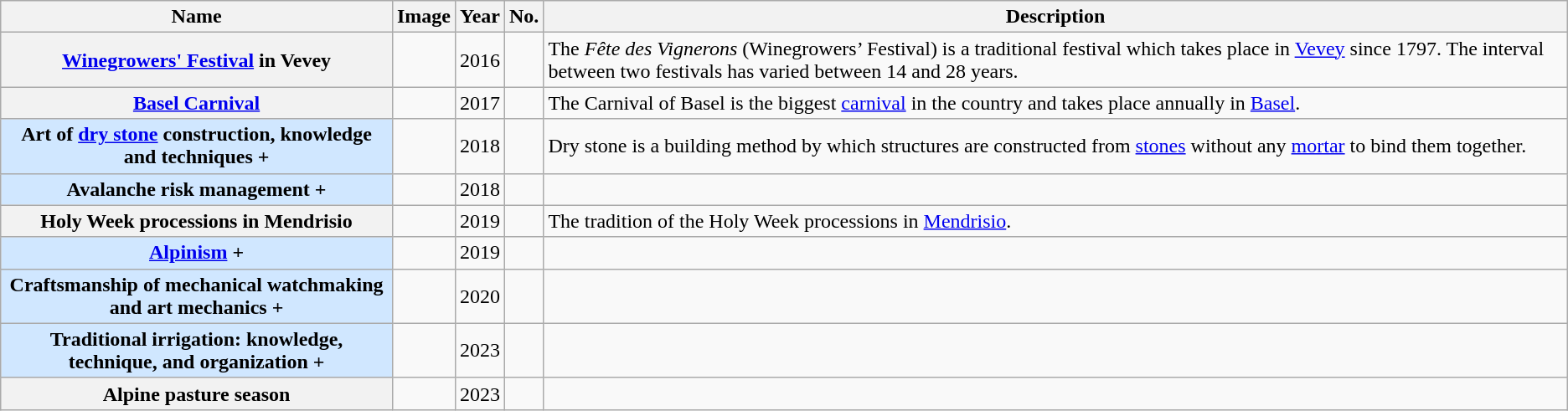<table class="wikitable sortable plainrowheaders">
<tr>
<th style="width:25%">Name</th>
<th class="unsortable">Image</th>
<th>Year</th>
<th>No.</th>
<th class="unsortable">Description</th>
</tr>
<tr>
<th scope="row"><a href='#'>Winegrowers' Festival</a> in Vevey</th>
<td></td>
<td>2016</td>
<td></td>
<td>The <em>Fête des Vignerons</em> (Winegrowers’ Festival) is a traditional festival which takes place in <a href='#'>Vevey</a> since 1797. The interval between two festivals has varied between 14 and 28 years.</td>
</tr>
<tr>
<th scope="row"><a href='#'>Basel Carnival</a></th>
<td></td>
<td>2017</td>
<td></td>
<td>The Carnival of Basel is the biggest <a href='#'>carnival</a> in the country and takes place annually in <a href='#'>Basel</a>.</td>
</tr>
<tr>
<th scope="row" style="background:#D0E7FF;">Art of <a href='#'>dry stone</a> construction, knowledge and techniques +</th>
<td></td>
<td>2018</td>
<td></td>
<td>Dry stone is a building method by which structures are constructed from <a href='#'>stones</a> without any <a href='#'>mortar</a> to bind them together.</td>
</tr>
<tr>
<th scope="row" style="background:#D0E7FF;">Avalanche risk management +</th>
<td></td>
<td>2018</td>
<td></td>
<td></td>
</tr>
<tr>
<th scope="row">Holy Week processions in Mendrisio</th>
<td></td>
<td>2019</td>
<td></td>
<td>The tradition of the Holy Week processions in <a href='#'>Mendrisio</a>.</td>
</tr>
<tr>
<th scope="row" style="background:#D0E7FF;"><a href='#'>Alpinism</a> +</th>
<td></td>
<td>2019</td>
<td></td>
<td></td>
</tr>
<tr>
<th scope="row" style="background:#D0E7FF;">Craftsmanship of mechanical watchmaking and art mechanics +</th>
<td></td>
<td>2020</td>
<td></td>
<td></td>
</tr>
<tr>
<th scope="row" style="background:#D0E7FF;">Traditional irrigation: knowledge, technique, and organization +</th>
<td></td>
<td>2023</td>
<td></td>
<td></td>
</tr>
<tr>
<th scope="row">Alpine pasture season</th>
<td></td>
<td>2023</td>
<td></td>
<td></td>
</tr>
</table>
